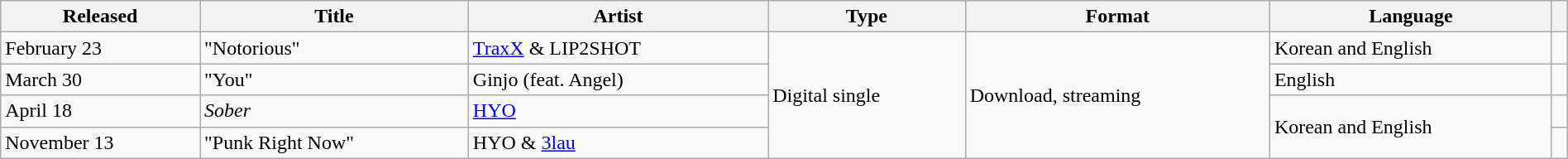<table class="wikitable" width="100%">
<tr>
<th scope="col">Released</th>
<th scope="col">Title</th>
<th scope="col">Artist</th>
<th scope="col">Type</th>
<th scope="col">Format</th>
<th scope="col">Language</th>
<th scope="col" class="unsortable"></th>
</tr>
<tr>
<td>February 23</td>
<td>"Notorious"</td>
<td><a href='#'>TraxX</a> & LIP2SHOT</td>
<td rowspan="4">Digital single</td>
<td rowspan="4">Download, streaming</td>
<td>Korean and English</td>
<td></td>
</tr>
<tr>
<td>March 30</td>
<td>"You"</td>
<td>Ginjo (feat. Angel)</td>
<td>English</td>
<td></td>
</tr>
<tr>
<td>April 18</td>
<td><em>Sober</em></td>
<td><a href='#'>HYO</a></td>
<td rowspan="2">Korean and English</td>
<td></td>
</tr>
<tr>
<td>November 13</td>
<td>"Punk Right Now"</td>
<td>HYO & <a href='#'>3lau</a></td>
<td></td>
</tr>
</table>
